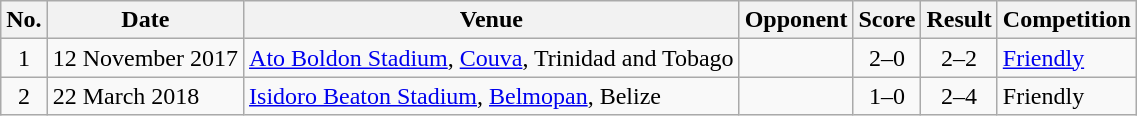<table class="wikitable sortable">
<tr>
<th scope="col">No.</th>
<th scope="col">Date</th>
<th scope="col">Venue</th>
<th scope="col">Opponent</th>
<th scope="col">Score</th>
<th scope="col">Result</th>
<th scope="col">Competition</th>
</tr>
<tr>
<td style="text-align:center">1</td>
<td>12 November 2017</td>
<td><a href='#'>Ato Boldon Stadium</a>, <a href='#'>Couva</a>, Trinidad and Tobago</td>
<td></td>
<td style="text-align:center">2–0</td>
<td style="text-align:center">2–2</td>
<td><a href='#'>Friendly</a></td>
</tr>
<tr>
<td style="text-align:center">2</td>
<td>22 March 2018</td>
<td><a href='#'>Isidoro Beaton Stadium</a>, <a href='#'>Belmopan</a>, Belize</td>
<td></td>
<td style="text-align:center">1–0</td>
<td style="text-align:center">2–4</td>
<td>Friendly</td>
</tr>
</table>
